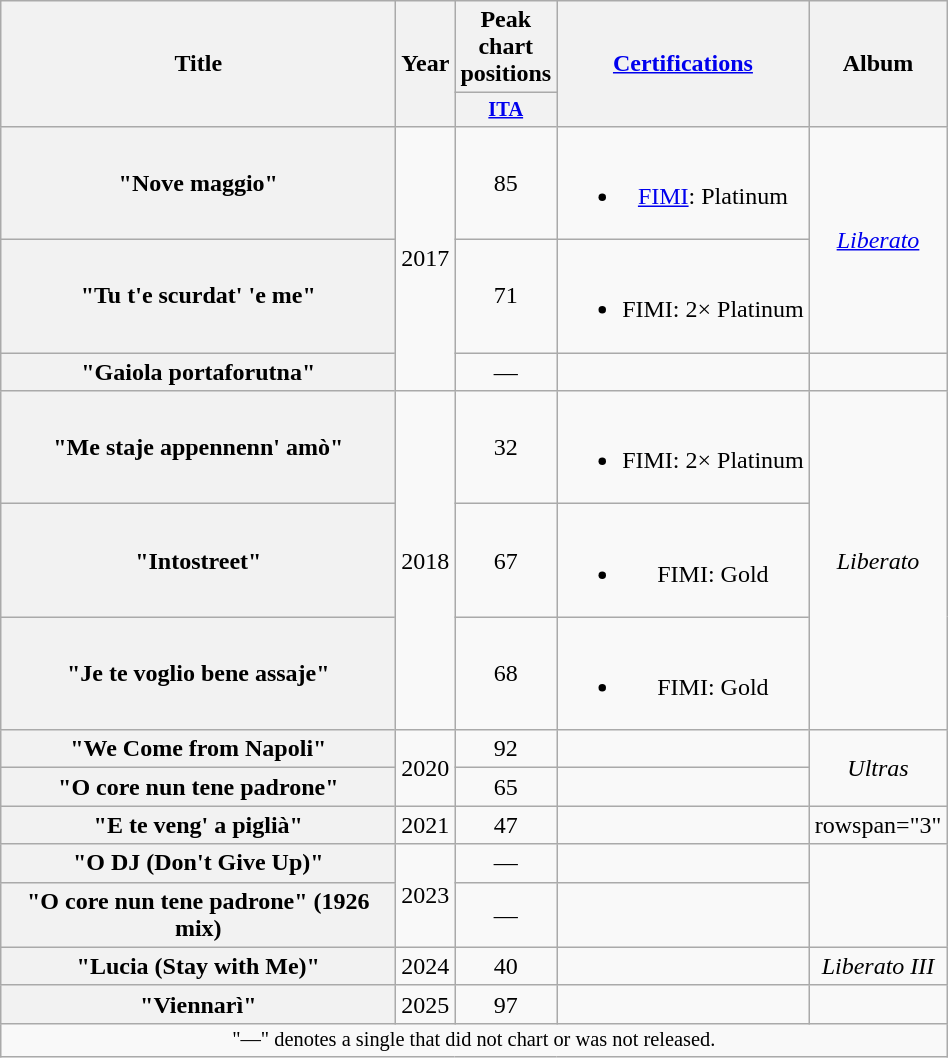<table class="wikitable plainrowheaders" style="text-align:center;">
<tr>
<th rowspan="2" scope="col" style="width:16em;">Title</th>
<th rowspan="2" scope="col" style="width:1em;">Year</th>
<th scope="col">Peak chart positions</th>
<th rowspan="2" scope="col"><a href='#'>Certifications</a></th>
<th rowspan="2" scope="col">Album</th>
</tr>
<tr>
<th scope="col" style="width:3em;font-size:85%;"><a href='#'>ITA</a><br></th>
</tr>
<tr>
<th scope="row">"Nove maggio"</th>
<td rowspan="3">2017</td>
<td>85</td>
<td><br><ul><li><a href='#'>FIMI</a>: Platinum</li></ul></td>
<td rowspan="2"><em><a href='#'>Liberato</a></em></td>
</tr>
<tr>
<th scope="row">"Tu t'e scurdat' 'e me"</th>
<td>71</td>
<td><br><ul><li>FIMI: 2× Platinum</li></ul></td>
</tr>
<tr>
<th scope="row">"Gaiola portaforutna"</th>
<td>—</td>
<td></td>
<td></td>
</tr>
<tr>
<th scope="row">"Me staje appennenn' amò"</th>
<td rowspan="3">2018</td>
<td>32</td>
<td><br><ul><li>FIMI: 2× Platinum</li></ul></td>
<td rowspan="3"><em>Liberato</em></td>
</tr>
<tr>
<th scope="row">"Intostreet"</th>
<td>67</td>
<td><br><ul><li>FIMI: Gold</li></ul></td>
</tr>
<tr>
<th scope="row">"Je te voglio bene assaje"</th>
<td>68</td>
<td><br><ul><li>FIMI: Gold</li></ul></td>
</tr>
<tr>
<th scope="row">"We Come from Napoli"</th>
<td rowspan="2">2020</td>
<td>92</td>
<td></td>
<td rowspan="2"><em>Ultras</em></td>
</tr>
<tr>
<th scope="row">"O core nun tene padrone"</th>
<td>65</td>
<td></td>
</tr>
<tr>
<th scope="row">"E te veng' a piglià"</th>
<td>2021</td>
<td>47</td>
<td></td>
<td>rowspan="3" </td>
</tr>
<tr>
<th scope="row">"O DJ (Don't Give Up)"</th>
<td rowspan="2">2023</td>
<td>—</td>
<td></td>
</tr>
<tr>
<th scope="row">"O core nun tene padrone" (1926 mix)</th>
<td>—</td>
<td></td>
</tr>
<tr>
<th scope="row">"Lucia (Stay with Me)"</th>
<td>2024</td>
<td>40</td>
<td></td>
<td><em>Liberato III</em></td>
</tr>
<tr>
<th scope="row">"Viennarì"</th>
<td>2025</td>
<td>97<br></td>
<td></td>
<td></td>
</tr>
<tr>
<td colspan="5" style="font-size:85%;">"—" denotes a single that did not chart or was not released.</td>
</tr>
</table>
